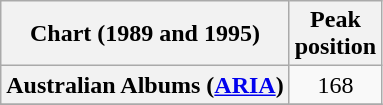<table class="wikitable plainrowheaders" style="text-align:center">
<tr>
<th scope="col">Chart (1989 and 1995)</th>
<th scope="col">Peak<br>position</th>
</tr>
<tr>
<th scope="row">Australian Albums (<a href='#'>ARIA</a>)</th>
<td>168</td>
</tr>
<tr>
</tr>
</table>
